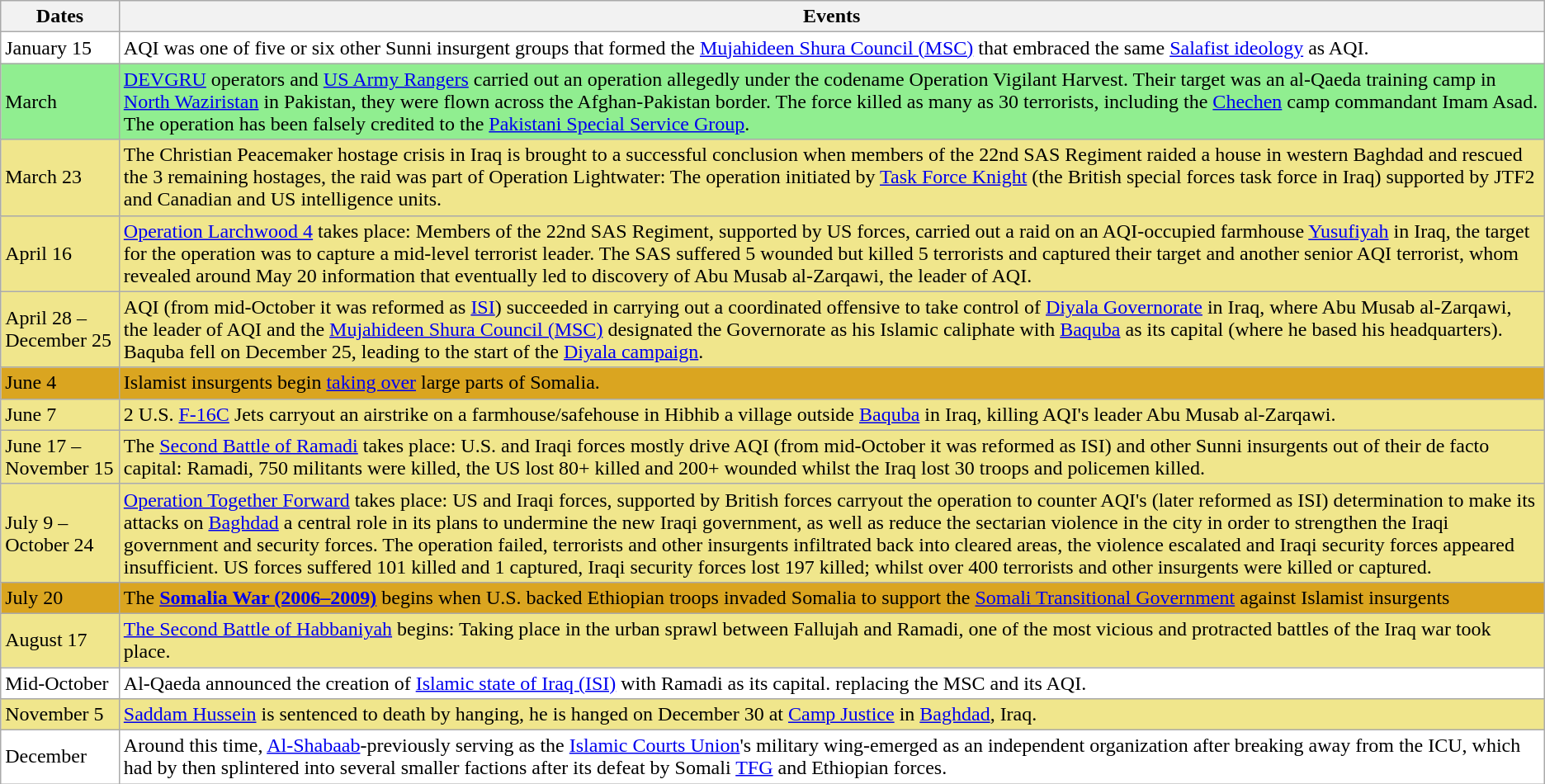<table class="wikitable">
<tr>
<th>Dates</th>
<th>Events</th>
</tr>
<tr style="background:white">
<td>January 15</td>
<td>AQI was one of five or six other Sunni insurgent groups that formed the <a href='#'>Mujahideen Shura Council (MSC)</a> that embraced the same <a href='#'>Salafist ideology</a> as AQI.</td>
</tr>
<tr style="background:lightgreen">
<td>March</td>
<td><a href='#'>DEVGRU</a> operators and <a href='#'>US Army Rangers</a> carried out an operation allegedly under the codename Operation Vigilant Harvest. Their target was an al-Qaeda training camp in <a href='#'>North Waziristan</a> in Pakistan, they were flown across the Afghan-Pakistan border. The force killed as many as 30 terrorists, including the <a href='#'>Chechen</a> camp commandant Imam Asad. The operation has been falsely credited to the <a href='#'>Pakistani Special Service Group</a>.</td>
</tr>
<tr style="background:khaki">
<td>March 23</td>
<td>The Christian Peacemaker hostage crisis in Iraq is brought to a successful conclusion when members of the 22nd SAS Regiment raided a house in western Baghdad and rescued the 3 remaining hostages, the raid was part of Operation Lightwater: The operation initiated by <a href='#'>Task Force Knight</a> (the British special forces task force in Iraq) supported by JTF2 and Canadian and US intelligence units.</td>
</tr>
<tr style="background:khaki">
<td>April 16</td>
<td><a href='#'>Operation Larchwood 4</a> takes place: Members of the 22nd SAS Regiment, supported by US forces, carried out a raid on an AQI-occupied farmhouse <a href='#'>Yusufiyah</a> in Iraq, the target for the operation was to capture a mid-level terrorist leader. The SAS suffered 5 wounded but killed 5 terrorists and captured their target and another senior AQI terrorist, whom revealed around May 20 information that eventually led to discovery of Abu Musab al-Zarqawi, the leader of AQI.</td>
</tr>
<tr style="background:khaki">
<td>April 28 – December 25</td>
<td>AQI (from mid-October it was reformed as <a href='#'>ISI</a>) succeeded in carrying out a coordinated offensive to take control of <a href='#'>Diyala Governorate</a> in Iraq, where Abu Musab al-Zarqawi, the leader of AQI and the <a href='#'>Mujahideen Shura Council (MSC)</a> designated the Governorate as his Islamic caliphate with <a href='#'>Baquba</a> as its capital (where he based his headquarters). Baquba fell on December 25, leading to the start of the <a href='#'>Diyala campaign</a>.</td>
</tr>
<tr style="background:goldenrod">
<td>June 4</td>
<td>Islamist insurgents begin <a href='#'>taking over</a> large parts of Somalia.</td>
</tr>
<tr style="background:khaki">
<td>June 7</td>
<td>2 U.S. <a href='#'>F-16C</a> Jets carryout an airstrike on a farmhouse/safehouse in Hibhib a village outside <a href='#'>Baquba</a> in Iraq, killing AQI's leader Abu Musab al-Zarqawi.</td>
</tr>
<tr style="background:khaki">
<td>June 17 – November 15</td>
<td>The <a href='#'>Second Battle of Ramadi</a> takes place: U.S. and Iraqi forces mostly drive AQI (from mid-October it was reformed as ISI) and other Sunni insurgents out of their de facto capital: Ramadi, 750 militants were killed, the US lost 80+ killed and 200+ wounded whilst the Iraq lost 30 troops and policemen killed.</td>
</tr>
<tr style="background:khaki">
<td>July 9 – October 24</td>
<td><a href='#'>Operation Together Forward</a> takes place: US and Iraqi forces, supported by British forces carryout the operation to counter AQI's (later reformed as ISI) determination to make its attacks on <a href='#'>Baghdad</a> a central role in its plans to undermine the new Iraqi government, as well as reduce the sectarian violence in the city in order to strengthen the Iraqi government and security forces. The operation failed, terrorists and other insurgents infiltrated back into cleared areas, the violence escalated and Iraqi security forces appeared insufficient. US forces suffered 101 killed and 1 captured, Iraqi security forces lost 197 killed; whilst over 400 terrorists and other insurgents were killed or captured.</td>
</tr>
<tr style="background:goldenrod">
<td>July 20</td>
<td>The <strong><a href='#'>Somalia War (2006–2009)</a></strong> begins when U.S. backed Ethiopian troops invaded Somalia to support the <a href='#'>Somali Transitional Government</a> against Islamist insurgents</td>
</tr>
<tr style="background:khaki">
<td>August 17</td>
<td><a href='#'>The Second Battle of Habbaniyah</a> begins: Taking place in the urban sprawl between Fallujah and Ramadi, one of the most vicious and protracted battles of the Iraq war took place.</td>
</tr>
<tr style="background:white">
<td>Mid-October</td>
<td>Al-Qaeda announced the creation of <a href='#'>Islamic state of Iraq (ISI)</a> with Ramadi as its capital. replacing the MSC and its AQI.</td>
</tr>
<tr style="background:khaki">
<td>November 5</td>
<td><a href='#'>Saddam Hussein</a> is sentenced to death by hanging, he is hanged on December 30 at <a href='#'>Camp Justice</a> in <a href='#'>Baghdad</a>, Iraq.</td>
</tr>
<tr style="background:white">
<td>December</td>
<td>Around this time, <a href='#'>Al-Shabaab</a>-previously serving as the <a href='#'>Islamic Courts Union</a>'s military wing-emerged as an independent organization after breaking away from the ICU, which had by then splintered into several smaller factions after its defeat by Somali <a href='#'>TFG</a> and Ethiopian forces.</td>
</tr>
</table>
